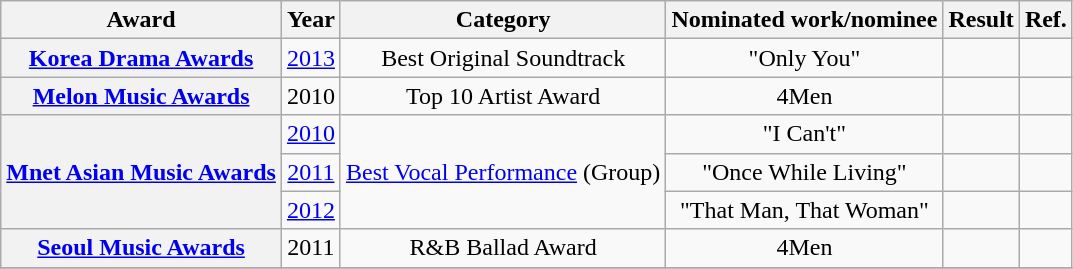<table class="wikitable sortable plainrowheaders" style="text-align:center;">
<tr>
<th>Award</th>
<th>Year</th>
<th>Category</th>
<th>Nominated work/nominee</th>
<th>Result</th>
<th>Ref.</th>
</tr>
<tr>
<th scope=row><a href='#'>Korea Drama Awards</a></th>
<td><a href='#'>2013</a></td>
<td>Best Original Soundtrack</td>
<td>"Only You"</td>
<td></td>
<td></td>
</tr>
<tr>
<th scope=row><a href='#'>Melon Music Awards</a></th>
<td>2010</td>
<td>Top 10 Artist Award</td>
<td>4Men</td>
<td></td>
<td></td>
</tr>
<tr>
<th scope=row rowspan="3"><a href='#'>Mnet Asian Music Awards</a></th>
<td><a href='#'>2010</a></td>
<td rowspan="3"><a href='#'>Best Vocal Performance</a> (Group)</td>
<td>"I Can't"</td>
<td></td>
<td></td>
</tr>
<tr>
<td><a href='#'>2011</a></td>
<td>"Once While Living"</td>
<td></td>
<td></td>
</tr>
<tr>
<td><a href='#'>2012</a></td>
<td>"That Man, That Woman"</td>
<td></td>
<td></td>
</tr>
<tr>
<th scope=row><a href='#'>Seoul Music Awards</a></th>
<td>2011</td>
<td>R&B Ballad Award</td>
<td>4Men</td>
<td></td>
<td></td>
</tr>
<tr>
</tr>
</table>
